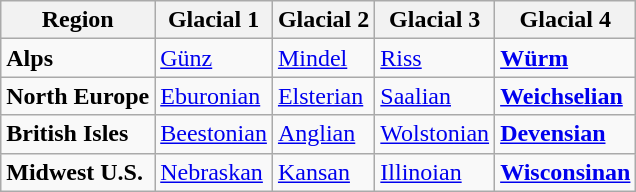<table class="wikitable">
<tr>
<th>Region</th>
<th>Glacial 1</th>
<th>Glacial 2</th>
<th>Glacial 3</th>
<th>Glacial 4</th>
</tr>
<tr>
<td><strong>Alps</strong></td>
<td><a href='#'>Günz</a></td>
<td><a href='#'>Mindel</a></td>
<td><a href='#'>Riss</a></td>
<td><strong><a href='#'>Würm</a></strong></td>
</tr>
<tr>
<td><strong>North Europe</strong></td>
<td><a href='#'>Eburonian</a></td>
<td><a href='#'>Elsterian</a></td>
<td><a href='#'>Saalian</a></td>
<td><strong><a href='#'>Weichselian</a></strong></td>
</tr>
<tr>
<td><strong>British Isles</strong></td>
<td><a href='#'>Beestonian</a></td>
<td><a href='#'>Anglian</a></td>
<td><a href='#'>Wolstonian</a></td>
<td><strong><a href='#'>Devensian</a></strong></td>
</tr>
<tr>
<td><strong>Midwest U.S.</strong></td>
<td><a href='#'>Nebraskan</a></td>
<td><a href='#'>Kansan</a></td>
<td><a href='#'>Illinoian</a></td>
<td><strong><a href='#'>Wisconsinan</a></strong></td>
</tr>
</table>
